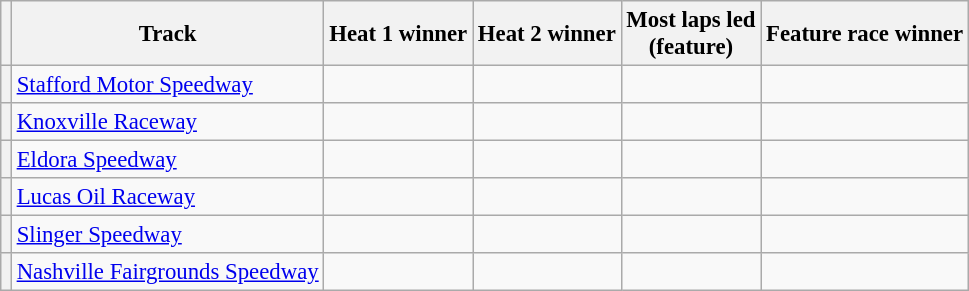<table class="wikitable" style="font-size:95%">
<tr>
<th></th>
<th>Track</th>
<th>Heat 1 winner</th>
<th>Heat 2 winner</th>
<th>Most laps led<br>(feature)</th>
<th>Feature race winner</th>
</tr>
<tr>
<th></th>
<td><a href='#'>Stafford Motor Speedway</a></td>
<td></td>
<td></td>
<td></td>
<td></td>
</tr>
<tr>
<th></th>
<td><a href='#'>Knoxville Raceway</a></td>
<td></td>
<td></td>
<td></td>
<td></td>
</tr>
<tr>
<th></th>
<td><a href='#'>Eldora Speedway</a></td>
<td></td>
<td></td>
<td></td>
<td></td>
</tr>
<tr>
<th></th>
<td><a href='#'>Lucas Oil Raceway</a></td>
<td></td>
<td></td>
<td></td>
<td></td>
</tr>
<tr>
<th></th>
<td><a href='#'>Slinger Speedway</a></td>
<td></td>
<td></td>
<td></td>
<td></td>
</tr>
<tr>
<th></th>
<td><a href='#'>Nashville Fairgrounds Speedway</a></td>
<td></td>
<td></td>
<td></td>
<td></td>
</tr>
</table>
